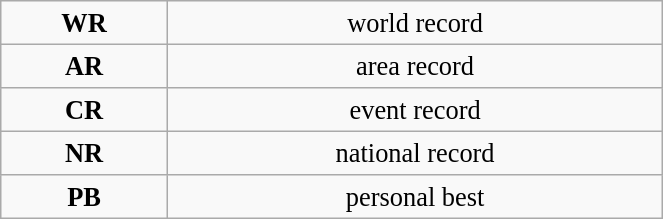<table class="wikitable" style=" text-align:center; font-size:110%;" width="35%">
<tr>
<td><strong>WR</strong></td>
<td>world record</td>
</tr>
<tr>
<td><strong>AR</strong></td>
<td>area record</td>
</tr>
<tr>
<td><strong>CR</strong></td>
<td>event record</td>
</tr>
<tr>
<td><strong>NR</strong></td>
<td>national record</td>
</tr>
<tr>
<td><strong>PB</strong></td>
<td>personal best</td>
</tr>
</table>
